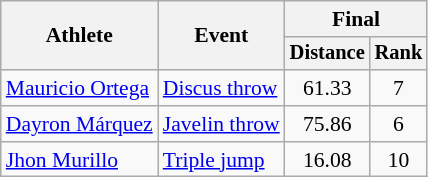<table class=wikitable style="font-size:90%">
<tr>
<th rowspan="2">Athlete</th>
<th rowspan="2">Event</th>
<th colspan="2">Final</th>
</tr>
<tr style="font-size:95%">
<th>Distance</th>
<th>Rank</th>
</tr>
<tr align=center>
<td align=left><a href='#'>Mauricio Ortega</a></td>
<td align=left><a href='#'>Discus throw</a></td>
<td>61.33</td>
<td>7</td>
</tr>
<tr align=center>
<td align=left><a href='#'>Dayron Márquez</a></td>
<td align=left><a href='#'>Javelin throw</a></td>
<td>75.86</td>
<td>6</td>
</tr>
<tr align=center>
<td align=left><a href='#'>Jhon Murillo</a></td>
<td align=left><a href='#'>Triple jump</a></td>
<td>16.08</td>
<td>10</td>
</tr>
</table>
